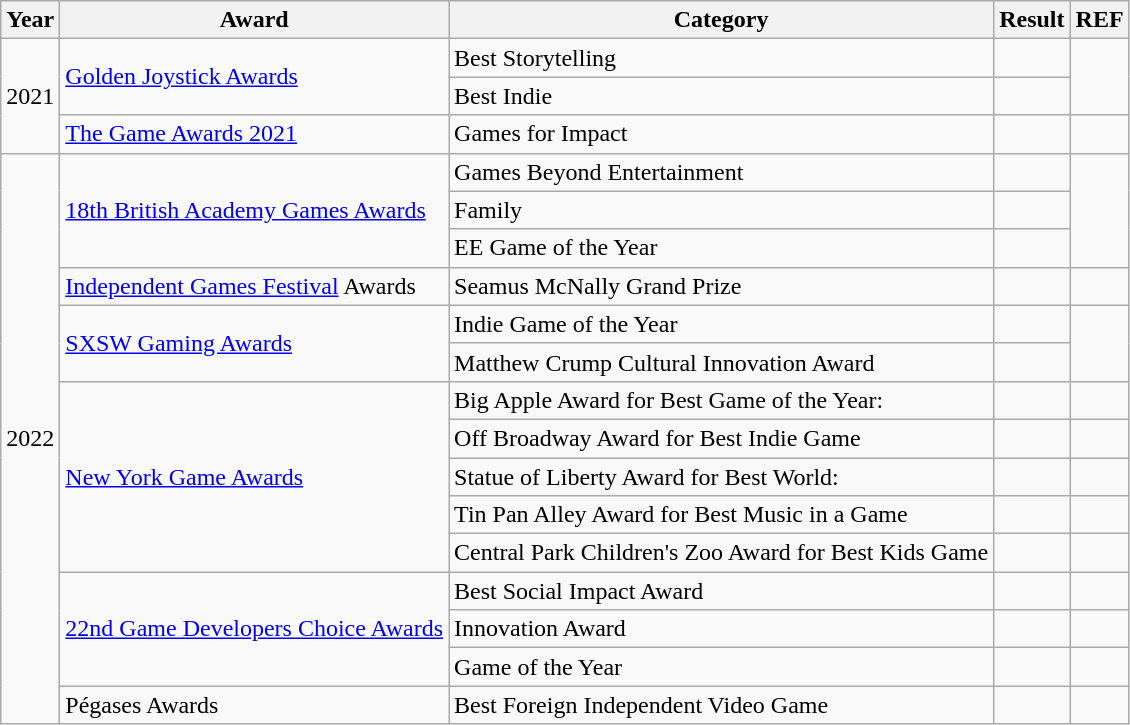<table class="wikitable">
<tr>
<th>Year</th>
<th>Award</th>
<th>Category</th>
<th>Result</th>
<th>REF</th>
</tr>
<tr>
<td rowspan="3">2021</td>
<td rowspan=2"><a href='#'>Golden Joystick Awards</a></td>
<td>Best Storytelling</td>
<td></td>
<td rowspan="2"></td>
</tr>
<tr>
<td>Best Indie</td>
<td></td>
</tr>
<tr>
<td><a href='#'>The Game Awards 2021</a></td>
<td>Games for Impact</td>
<td></td>
<td></td>
</tr>
<tr>
<td rowspan="15">2022</td>
<td rowspan="3"><a href='#'>18th British Academy Games Awards</a></td>
<td>Games Beyond Entertainment</td>
<td></td>
<td rowspan="3"></td>
</tr>
<tr>
<td>Family</td>
<td></td>
</tr>
<tr>
<td>EE Game of the Year</td>
<td></td>
</tr>
<tr>
<td><a href='#'>Independent Games Festival</a> Awards</td>
<td>Seamus McNally Grand Prize</td>
<td></td>
<td></td>
</tr>
<tr>
<td rowspan="2"><a href='#'>SXSW Gaming Awards</a></td>
<td>Indie Game of the Year</td>
<td></td>
<td rowspan="2"></td>
</tr>
<tr>
<td>Matthew Crump Cultural Innovation Award</td>
<td></td>
</tr>
<tr>
<td rowspan="5"><a href='#'>New York Game Awards</a></td>
<td>Big Apple Award for Best Game of the Year:</td>
<td></td>
<td></td>
</tr>
<tr>
<td>Off Broadway Award for Best Indie Game</td>
<td></td>
<td></td>
</tr>
<tr>
<td>Statue of Liberty Award for Best World:</td>
<td></td>
<td></td>
</tr>
<tr>
<td>Tin Pan Alley Award for Best Music in a Game</td>
<td></td>
<td></td>
</tr>
<tr>
<td>Central Park Children's Zoo Award for Best Kids Game</td>
<td></td>
<td></td>
</tr>
<tr>
<td rowspan="3"><a href='#'>22nd Game Developers Choice Awards</a></td>
<td>Best Social Impact Award</td>
<td></td>
<td></td>
</tr>
<tr>
<td>Innovation Award</td>
<td></td>
<td></td>
</tr>
<tr>
<td>Game of the Year</td>
<td></td>
<td></td>
</tr>
<tr>
<td>Pégases Awards</td>
<td>Best Foreign Independent Video Game</td>
<td></td>
<td></td>
</tr>
</table>
